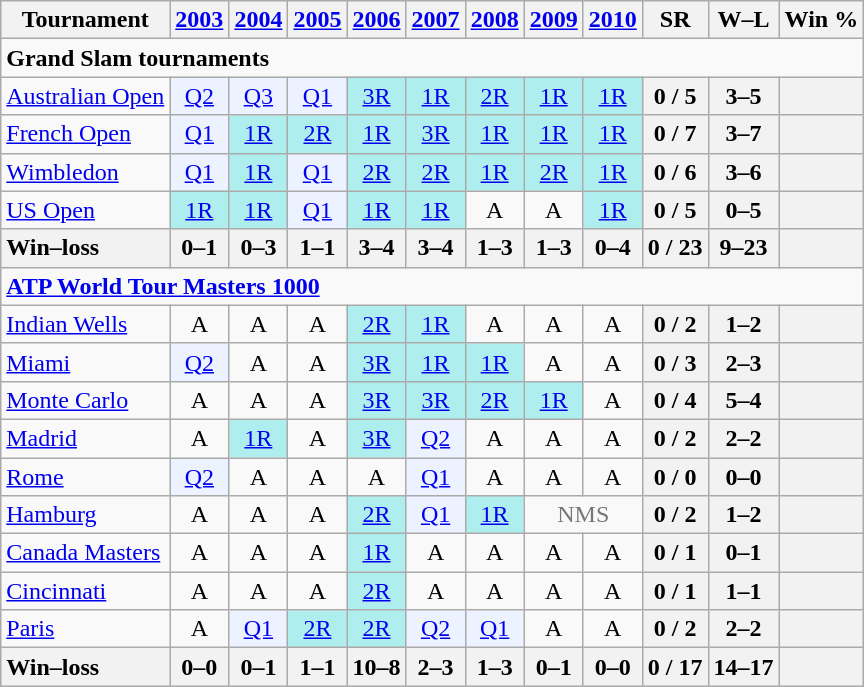<table class="wikitable" style="text-align:center;">
<tr>
<th>Tournament</th>
<th><a href='#'>2003</a></th>
<th><a href='#'>2004</a></th>
<th><a href='#'>2005</a></th>
<th><a href='#'>2006</a></th>
<th><a href='#'>2007</a></th>
<th><a href='#'>2008</a></th>
<th><a href='#'>2009</a></th>
<th><a href='#'>2010</a></th>
<th>SR</th>
<th>W–L</th>
<th>Win %</th>
</tr>
<tr>
<td colspan="17" style="text-align:left;"><strong>Grand Slam tournaments</strong></td>
</tr>
<tr>
<td align=left><a href='#'>Australian Open</a></td>
<td bgcolor=ecf2ff><a href='#'>Q2</a></td>
<td bgcolor=ecf2ff><a href='#'>Q3</a></td>
<td bgcolor=ecf2ff><a href='#'>Q1</a></td>
<td bgcolor=afeeee><a href='#'>3R</a></td>
<td bgcolor=afeeee><a href='#'>1R</a></td>
<td bgcolor=afeeee><a href='#'>2R</a></td>
<td bgcolor=afeeee><a href='#'>1R</a></td>
<td bgcolor=afeeee><a href='#'>1R</a></td>
<th>0 / 5</th>
<th>3–5</th>
<th></th>
</tr>
<tr>
<td align=left><a href='#'>French Open</a></td>
<td bgcolor=ecf2ff><a href='#'>Q1</a></td>
<td bgcolor=afeeee><a href='#'>1R</a></td>
<td bgcolor=afeeee><a href='#'>2R</a></td>
<td bgcolor=afeeee><a href='#'>1R</a></td>
<td bgcolor=afeeee><a href='#'>3R</a></td>
<td bgcolor=afeeee><a href='#'>1R</a></td>
<td bgcolor=afeeee><a href='#'>1R</a></td>
<td bgcolor=afeeee><a href='#'>1R</a></td>
<th>0 / 7</th>
<th>3–7</th>
<th></th>
</tr>
<tr>
<td align=left><a href='#'>Wimbledon</a></td>
<td bgcolor=ecf2ff><a href='#'>Q1</a></td>
<td bgcolor=afeeee><a href='#'>1R</a></td>
<td bgcolor=ecf2ff><a href='#'>Q1</a></td>
<td bgcolor=afeeee><a href='#'>2R</a></td>
<td bgcolor=afeeee><a href='#'>2R</a></td>
<td bgcolor=afeeee><a href='#'>1R</a></td>
<td bgcolor=afeeee><a href='#'>2R</a></td>
<td bgcolor=afeeee><a href='#'>1R</a></td>
<th>0 / 6</th>
<th>3–6</th>
<th></th>
</tr>
<tr>
<td align=left><a href='#'>US Open</a></td>
<td bgcolor=afeeee><a href='#'>1R</a></td>
<td bgcolor=afeeee><a href='#'>1R</a></td>
<td bgcolor=ecf2ff><a href='#'>Q1</a></td>
<td bgcolor=afeeee><a href='#'>1R</a></td>
<td bgcolor=afeeee><a href='#'>1R</a></td>
<td>A</td>
<td>A</td>
<td bgcolor=afeeee><a href='#'>1R</a></td>
<th>0 / 5</th>
<th>0–5</th>
<th></th>
</tr>
<tr>
<th style=text-align:left>Win–loss</th>
<th>0–1</th>
<th>0–3</th>
<th>1–1</th>
<th>3–4</th>
<th>3–4</th>
<th>1–3</th>
<th>1–3</th>
<th>0–4</th>
<th>0 / 23</th>
<th>9–23</th>
<th></th>
</tr>
<tr>
<td colspan=20 style=text-align:left><strong><a href='#'>ATP World Tour Masters 1000</a></strong></td>
</tr>
<tr>
<td align=left><a href='#'>Indian Wells</a></td>
<td>A</td>
<td>A</td>
<td>A</td>
<td bgcolor=afeeee><a href='#'>2R</a></td>
<td bgcolor=afeeee><a href='#'>1R</a></td>
<td>A</td>
<td>A</td>
<td>A</td>
<th>0 / 2</th>
<th>1–2</th>
<th></th>
</tr>
<tr>
<td align=left><a href='#'>Miami</a></td>
<td bgcolor=ecf2ff><a href='#'>Q2</a></td>
<td>A</td>
<td>A</td>
<td bgcolor=afeeee><a href='#'>3R</a></td>
<td bgcolor=afeeee><a href='#'>1R</a></td>
<td bgcolor=afeeee><a href='#'>1R</a></td>
<td>A</td>
<td>A</td>
<th>0 / 3</th>
<th>2–3</th>
<th></th>
</tr>
<tr>
<td align=left><a href='#'>Monte Carlo</a></td>
<td>A</td>
<td>A</td>
<td>A</td>
<td bgcolor=afeeee><a href='#'>3R</a></td>
<td bgcolor=afeeee><a href='#'>3R</a></td>
<td bgcolor=afeeee><a href='#'>2R</a></td>
<td bgcolor=afeeee><a href='#'>1R</a></td>
<td>A</td>
<th>0 / 4</th>
<th>5–4</th>
<th></th>
</tr>
<tr>
<td align=left><a href='#'>Madrid</a></td>
<td>A</td>
<td bgcolor=afeeee><a href='#'>1R</a></td>
<td>A</td>
<td bgcolor=afeeee><a href='#'>3R</a></td>
<td bgcolor=ecf2ff><a href='#'>Q2</a></td>
<td>A</td>
<td>A</td>
<td>A</td>
<th>0 / 2</th>
<th>2–2</th>
<th></th>
</tr>
<tr>
<td align=left><a href='#'>Rome</a></td>
<td bgcolor=ecf2ff><a href='#'>Q2</a></td>
<td>A</td>
<td>A</td>
<td>A</td>
<td bgcolor=ecf2ff><a href='#'>Q1</a></td>
<td>A</td>
<td>A</td>
<td>A</td>
<th>0 / 0</th>
<th>0–0</th>
<th></th>
</tr>
<tr>
<td align=left><a href='#'>Hamburg</a></td>
<td>A</td>
<td>A</td>
<td>A</td>
<td bgcolor=afeeee><a href='#'>2R</a></td>
<td bgcolor=ecf2ff><a href='#'>Q1</a></td>
<td bgcolor=afeeee><a href='#'>1R</a></td>
<td colspan=2 style=color:#767676>NMS</td>
<th>0 / 2</th>
<th>1–2</th>
<th></th>
</tr>
<tr>
<td align=left><a href='#'>Canada Masters</a></td>
<td>A</td>
<td>A</td>
<td>A</td>
<td bgcolor=afeeee><a href='#'>1R</a></td>
<td>A</td>
<td>A</td>
<td>A</td>
<td>A</td>
<th>0 / 1</th>
<th>0–1</th>
<th></th>
</tr>
<tr>
<td align=left><a href='#'>Cincinnati</a></td>
<td>A</td>
<td>A</td>
<td>A</td>
<td bgcolor=afeeee><a href='#'>2R</a></td>
<td>A</td>
<td>A</td>
<td>A</td>
<td>A</td>
<th>0 / 1</th>
<th>1–1</th>
<th></th>
</tr>
<tr>
<td align=left><a href='#'>Paris</a></td>
<td>A</td>
<td bgcolor=ecf2ff><a href='#'>Q1</a></td>
<td bgcolor=afeeee><a href='#'>2R</a></td>
<td bgcolor=afeeee><a href='#'>2R</a></td>
<td bgcolor=ecf2ff><a href='#'>Q2</a></td>
<td bgcolor=ecf2ff><a href='#'>Q1</a></td>
<td>A</td>
<td>A</td>
<th>0 / 2</th>
<th>2–2</th>
<th></th>
</tr>
<tr>
<th style=text-align:left>Win–loss</th>
<th>0–0</th>
<th>0–1</th>
<th>1–1</th>
<th>10–8</th>
<th>2–3</th>
<th>1–3</th>
<th>0–1</th>
<th>0–0</th>
<th>0 / 17</th>
<th>14–17</th>
<th></th>
</tr>
</table>
